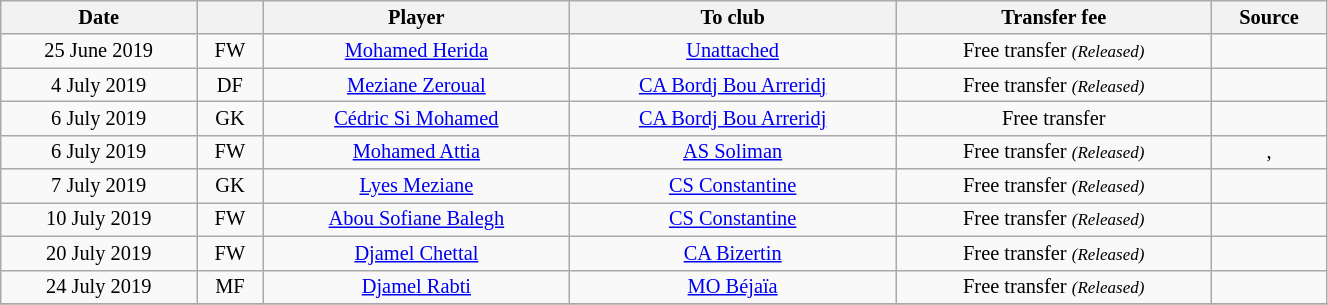<table class="wikitable sortable" style="width:70%; text-align:center; font-size:85%; text-align:centre;">
<tr>
<th>Date</th>
<th></th>
<th>Player</th>
<th>To club</th>
<th>Transfer fee</th>
<th>Source</th>
</tr>
<tr>
<td>25 June 2019</td>
<td>FW</td>
<td> <a href='#'>Mohamed Herida</a></td>
<td><a href='#'>Unattached</a></td>
<td>Free transfer <small><em>(Released)</em></small></td>
<td></td>
</tr>
<tr>
<td>4 July 2019</td>
<td>DF</td>
<td> <a href='#'>Meziane Zeroual</a></td>
<td><a href='#'>CA Bordj Bou Arreridj</a></td>
<td>Free transfer <small><em>(Released)</em></small></td>
<td></td>
</tr>
<tr>
<td>6 July 2019</td>
<td>GK</td>
<td> <a href='#'>Cédric Si Mohamed</a></td>
<td><a href='#'>CA Bordj Bou Arreridj</a></td>
<td>Free transfer</td>
<td></td>
</tr>
<tr>
<td>6 July 2019</td>
<td>FW</td>
<td> <a href='#'>Mohamed Attia</a></td>
<td> <a href='#'>AS Soliman</a></td>
<td>Free transfer <small><em>(Released)</em></small></td>
<td>,</td>
</tr>
<tr>
<td>7 July 2019</td>
<td>GK</td>
<td> <a href='#'>Lyes Meziane</a></td>
<td><a href='#'>CS Constantine</a></td>
<td>Free transfer <small><em>(Released)</em></small></td>
<td></td>
</tr>
<tr>
<td>10 July 2019</td>
<td>FW</td>
<td> <a href='#'>Abou Sofiane Balegh</a></td>
<td><a href='#'>CS Constantine</a></td>
<td>Free transfer <small><em>(Released)</em></small></td>
<td></td>
</tr>
<tr>
<td>20 July 2019</td>
<td>FW</td>
<td> <a href='#'>Djamel Chettal</a></td>
<td> <a href='#'>CA Bizertin</a></td>
<td>Free transfer <small><em>(Released)</em></small></td>
<td></td>
</tr>
<tr>
<td>24 July 2019</td>
<td>MF</td>
<td> <a href='#'>Djamel Rabti</a></td>
<td><a href='#'>MO Béjaïa</a></td>
<td>Free transfer <small><em>(Released)</em></small></td>
<td></td>
</tr>
<tr>
</tr>
</table>
